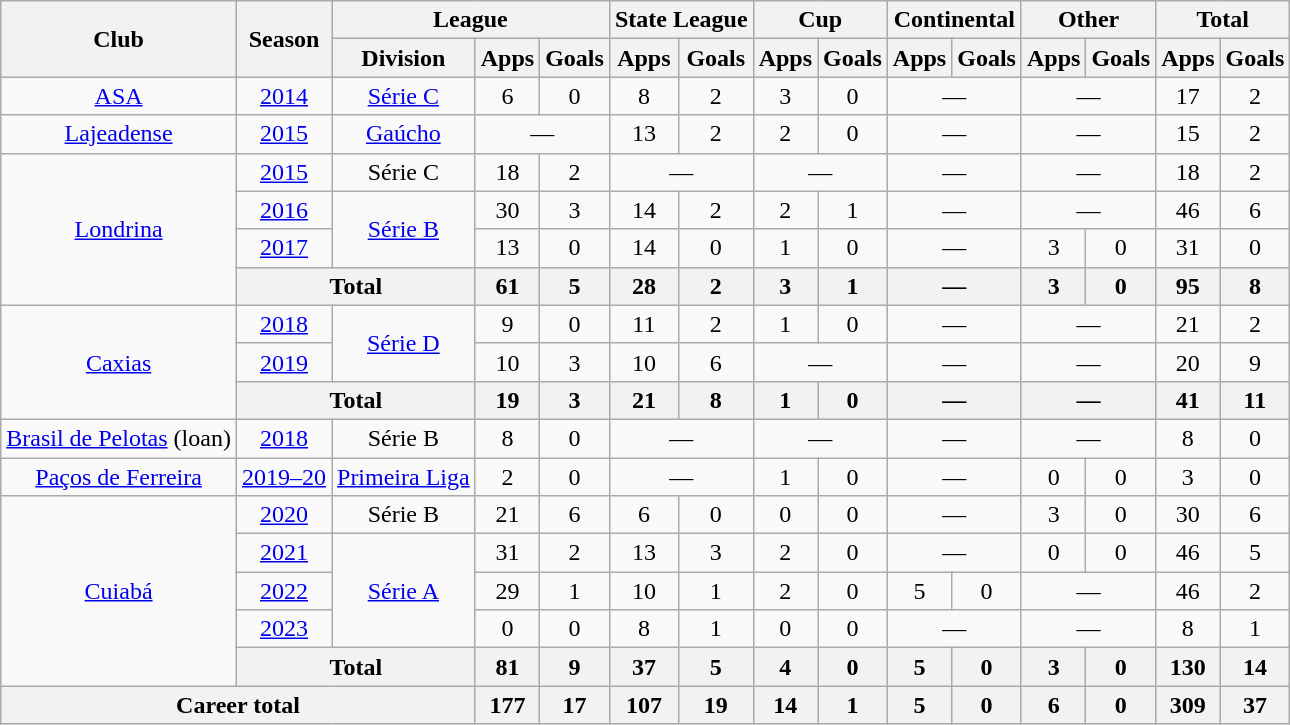<table class="wikitable" style="text-align: center">
<tr>
<th rowspan="2">Club</th>
<th rowspan="2">Season</th>
<th colspan="3">League</th>
<th colspan="2">State League</th>
<th colspan="2">Cup</th>
<th colspan="2">Continental</th>
<th colspan="2">Other</th>
<th colspan="2">Total</th>
</tr>
<tr>
<th>Division</th>
<th>Apps</th>
<th>Goals</th>
<th>Apps</th>
<th>Goals</th>
<th>Apps</th>
<th>Goals</th>
<th>Apps</th>
<th>Goals</th>
<th>Apps</th>
<th>Goals</th>
<th>Apps</th>
<th>Goals</th>
</tr>
<tr>
<td><a href='#'>ASA</a></td>
<td><a href='#'>2014</a></td>
<td><a href='#'>Série C</a></td>
<td>6</td>
<td>0</td>
<td>8</td>
<td>2</td>
<td>3</td>
<td>0</td>
<td colspan="2">—</td>
<td colspan="2">—</td>
<td>17</td>
<td>2</td>
</tr>
<tr>
<td><a href='#'>Lajeadense</a></td>
<td><a href='#'>2015</a></td>
<td><a href='#'>Gaúcho</a></td>
<td colspan="2">—</td>
<td>13</td>
<td>2</td>
<td>2</td>
<td>0</td>
<td colspan="2">—</td>
<td colspan="2">—</td>
<td>15</td>
<td>2</td>
</tr>
<tr>
<td rowspan="4"><a href='#'>Londrina</a></td>
<td><a href='#'>2015</a></td>
<td>Série C</td>
<td>18</td>
<td>2</td>
<td colspan="2">—</td>
<td colspan="2">—</td>
<td colspan="2">—</td>
<td colspan="2">—</td>
<td>18</td>
<td>2</td>
</tr>
<tr>
<td><a href='#'>2016</a></td>
<td rowspan="2"><a href='#'>Série B</a></td>
<td>30</td>
<td>3</td>
<td>14</td>
<td>2</td>
<td>2</td>
<td>1</td>
<td colspan="2">—</td>
<td colspan="2">—</td>
<td>46</td>
<td>6</td>
</tr>
<tr>
<td><a href='#'>2017</a></td>
<td>13</td>
<td>0</td>
<td>14</td>
<td>0</td>
<td>1</td>
<td>0</td>
<td colspan="2">—</td>
<td>3</td>
<td>0</td>
<td>31</td>
<td>0</td>
</tr>
<tr>
<th colspan="2">Total</th>
<th>61</th>
<th>5</th>
<th>28</th>
<th>2</th>
<th>3</th>
<th>1</th>
<th colspan="2">—</th>
<th>3</th>
<th>0</th>
<th>95</th>
<th>8</th>
</tr>
<tr>
<td rowspan="3"><a href='#'>Caxias</a></td>
<td><a href='#'>2018</a></td>
<td rowspan="2"><a href='#'>Série D</a></td>
<td>9</td>
<td>0</td>
<td>11</td>
<td>2</td>
<td>1</td>
<td>0</td>
<td colspan="2">—</td>
<td colspan="2">—</td>
<td>21</td>
<td>2</td>
</tr>
<tr>
<td><a href='#'>2019</a></td>
<td>10</td>
<td>3</td>
<td>10</td>
<td>6</td>
<td colspan="2">—</td>
<td colspan="2">—</td>
<td colspan="2">—</td>
<td>20</td>
<td>9</td>
</tr>
<tr>
<th colspan="2">Total</th>
<th>19</th>
<th>3</th>
<th>21</th>
<th>8</th>
<th>1</th>
<th>0</th>
<th colspan="2">—</th>
<th colspan="2">—</th>
<th>41</th>
<th>11</th>
</tr>
<tr>
<td><a href='#'>Brasil de Pelotas</a> (loan)</td>
<td><a href='#'>2018</a></td>
<td>Série B</td>
<td>8</td>
<td>0</td>
<td colspan="2">—</td>
<td colspan="2">—</td>
<td colspan="2">—</td>
<td colspan="2">—</td>
<td>8</td>
<td>0</td>
</tr>
<tr>
<td><a href='#'>Paços de Ferreira</a></td>
<td><a href='#'>2019–20</a></td>
<td><a href='#'>Primeira Liga</a></td>
<td>2</td>
<td>0</td>
<td colspan="2">—</td>
<td>1</td>
<td>0</td>
<td colspan="2">—</td>
<td>0</td>
<td>0</td>
<td>3</td>
<td>0</td>
</tr>
<tr>
<td rowspan="5"><a href='#'>Cuiabá</a></td>
<td><a href='#'>2020</a></td>
<td>Série B</td>
<td>21</td>
<td>6</td>
<td>6</td>
<td>0</td>
<td>0</td>
<td>0</td>
<td colspan="2">—</td>
<td>3</td>
<td>0</td>
<td>30</td>
<td>6</td>
</tr>
<tr>
<td><a href='#'>2021</a></td>
<td rowspan="3"><a href='#'>Série A</a></td>
<td>31</td>
<td>2</td>
<td>13</td>
<td>3</td>
<td>2</td>
<td>0</td>
<td colspan="2">—</td>
<td>0</td>
<td>0</td>
<td>46</td>
<td>5</td>
</tr>
<tr>
<td><a href='#'>2022</a></td>
<td>29</td>
<td>1</td>
<td>10</td>
<td>1</td>
<td>2</td>
<td>0</td>
<td>5</td>
<td>0</td>
<td colspan="2">—</td>
<td>46</td>
<td>2</td>
</tr>
<tr>
<td><a href='#'>2023</a></td>
<td>0</td>
<td>0</td>
<td>8</td>
<td>1</td>
<td>0</td>
<td>0</td>
<td colspan="2">—</td>
<td colspan="2">—</td>
<td>8</td>
<td>1</td>
</tr>
<tr>
<th colspan="2">Total</th>
<th>81</th>
<th>9</th>
<th>37</th>
<th>5</th>
<th>4</th>
<th>0</th>
<th>5</th>
<th>0</th>
<th>3</th>
<th>0</th>
<th>130</th>
<th>14</th>
</tr>
<tr>
<th colspan="3">Career total</th>
<th>177</th>
<th>17</th>
<th>107</th>
<th>19</th>
<th>14</th>
<th>1</th>
<th>5</th>
<th>0</th>
<th>6</th>
<th>0</th>
<th>309</th>
<th>37</th>
</tr>
</table>
